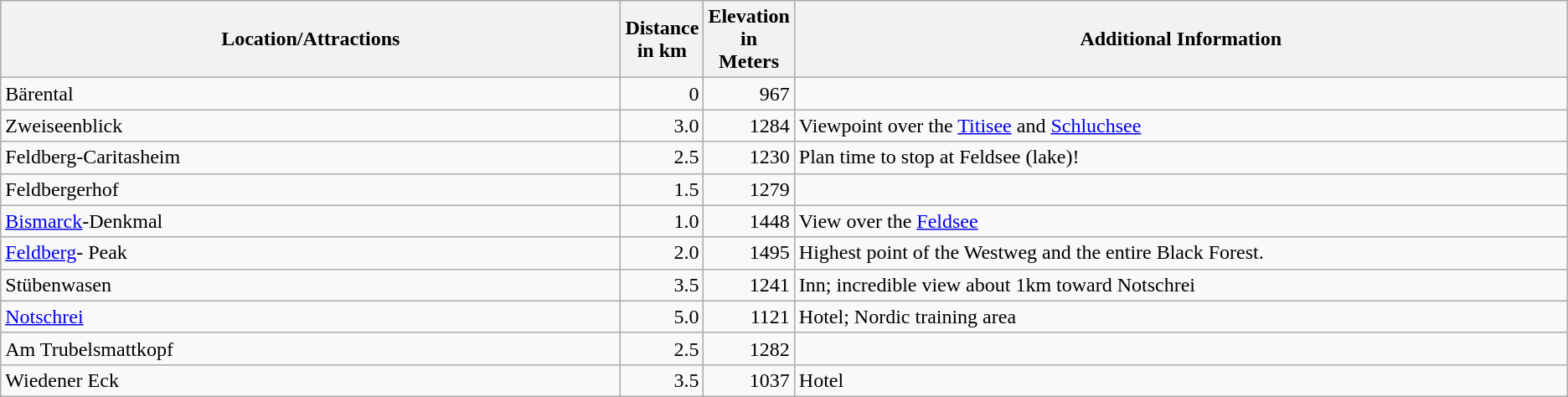<table class="wikitable">
<tr>
<th width="40%">Location/Attractions</th>
<th width="5%">Distance in km</th>
<th width="5%">Elevation in Meters</th>
<th width="50%">Additional Information</th>
</tr>
<tr valign="top">
<td>Bärental</td>
<td align="right">0</td>
<td align="right">967</td>
<td></td>
</tr>
<tr valign="top">
<td>Zweiseenblick</td>
<td align="right">3.0</td>
<td align="right">1284</td>
<td>Viewpoint over the <a href='#'>Titisee</a> and <a href='#'>Schluchsee</a></td>
</tr>
<tr valign="top">
<td>Feldberg-Caritasheim</td>
<td align="right">2.5</td>
<td align="right">1230</td>
<td>Plan time to stop at Feldsee (lake)!</td>
</tr>
<tr valign="top">
<td>Feldbergerhof</td>
<td align="right">1.5</td>
<td align="right">1279</td>
<td></td>
</tr>
<tr valign="top">
<td><a href='#'>Bismarck</a>-Denkmal</td>
<td align="right">1.0</td>
<td align="right">1448</td>
<td>View over the <a href='#'>Feldsee</a></td>
</tr>
<tr valign="top">
<td><a href='#'>Feldberg</a>- Peak</td>
<td align="right">2.0</td>
<td align="right">1495</td>
<td>Highest point of the Westweg and the entire Black Forest.</td>
</tr>
<tr valign="top">
<td>Stübenwasen</td>
<td align="right">3.5</td>
<td align="right">1241</td>
<td>Inn; incredible view about 1km toward Notschrei</td>
</tr>
<tr valign="top">
<td><a href='#'>Notschrei</a></td>
<td align="right">5.0</td>
<td align="right">1121</td>
<td>Hotel; Nordic training area</td>
</tr>
<tr valign="top">
<td>Am Trubelsmattkopf</td>
<td align="right">2.5</td>
<td align="right">1282</td>
<td></td>
</tr>
<tr valign="top">
<td>Wiedener Eck</td>
<td align="right">3.5</td>
<td align="right">1037</td>
<td>Hotel</td>
</tr>
</table>
